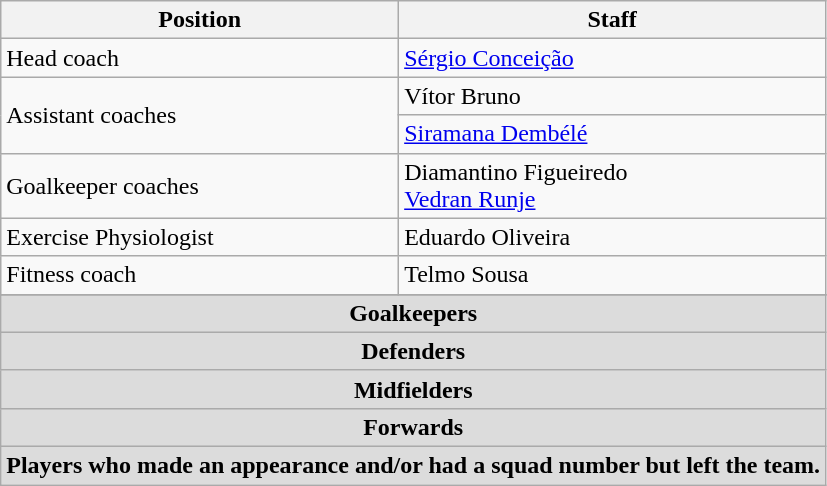<table class=wikitable>
<tr>
<th>Position</th>
<th>Staff</th>
</tr>
<tr>
<td>Head coach</td>
<td> <a href='#'>Sérgio Conceição</a></td>
</tr>
<tr>
<td rowspan=2>Assistant coaches</td>
<td> Vítor Bruno</td>
</tr>
<tr>
<td> <a href='#'>Siramana Dembélé</a></td>
</tr>
<tr>
<td>Goalkeeper coaches</td>
<td> Diamantino Figueiredo<br> <a href='#'>Vedran Runje</a></td>
</tr>
<tr>
<td>Exercise Physiologist</td>
<td> Eduardo Oliveira</td>
</tr>
<tr>
<td>Fitness coach</td>
<td> Telmo Sousa</td>
</tr>
<tr>
</tr>
<tr>
<th colspan=18 style=background:#dcdcdc; text-align:center>Goalkeepers<br>


</th>
</tr>
<tr>
<th colspan=18 style=background:#dcdcdc; text-align:center>Defenders<br>







</th>
</tr>
<tr>
<th colspan=18 style=background:#dcdcdc; text-align:center>Midfielders<br>





</th>
</tr>
<tr>
<th colspan=18 style=background:#dcdcdc; text-align:center>Forwards<br>









</th>
</tr>
<tr>
<th colspan=18 style=background:#dcdcdc; text-align:center>Players who made an appearance and/or had a squad number but left the team.<br></th>
</tr>
</table>
